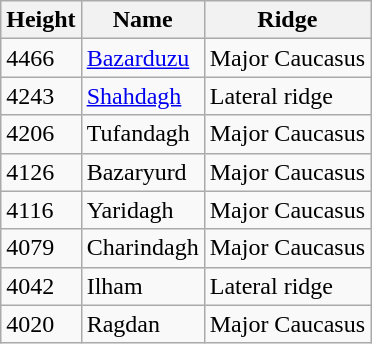<table class="wikitable sortable">
<tr>
<th>Height</th>
<th>Name</th>
<th>Ridge</th>
</tr>
<tr>
<td>4466</td>
<td><a href='#'>Bazarduzu</a></td>
<td>Major Caucasus</td>
</tr>
<tr>
<td>4243</td>
<td><a href='#'>Shahdagh</a></td>
<td>Lateral ridge</td>
</tr>
<tr>
<td>4206</td>
<td>Tufandagh</td>
<td>Major Caucasus</td>
</tr>
<tr>
<td>4126</td>
<td>Bazaryurd</td>
<td>Major Caucasus</td>
</tr>
<tr>
<td>4116</td>
<td>Yaridagh</td>
<td>Major Caucasus</td>
</tr>
<tr>
<td>4079</td>
<td>Charindagh</td>
<td>Major Caucasus</td>
</tr>
<tr>
<td>4042</td>
<td>Ilham</td>
<td>Lateral ridge</td>
</tr>
<tr>
<td>4020</td>
<td>Ragdan</td>
<td>Major Caucasus</td>
</tr>
</table>
